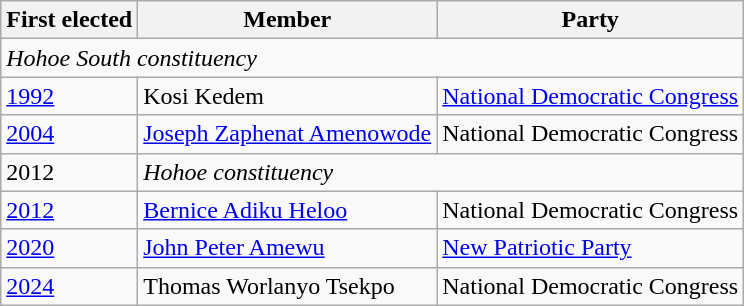<table class="wikitable">
<tr>
<th>First elected</th>
<th>Member</th>
<th>Party</th>
</tr>
<tr>
<td colspan=3><em>Hohoe South constituency</em></td>
</tr>
<tr>
<td><a href='#'>1992</a></td>
<td>Kosi Kedem</td>
<td><a href='#'>National Democratic Congress</a></td>
</tr>
<tr>
<td><a href='#'>2004</a></td>
<td><a href='#'>Joseph Zaphenat Amenowode</a></td>
<td>National Democratic Congress</td>
</tr>
<tr>
<td>2012</td>
<td colspan=2><em>Hohoe constituency</em></td>
</tr>
<tr>
<td><a href='#'>2012</a></td>
<td><a href='#'>Bernice Adiku Heloo</a></td>
<td>National Democratic Congress</td>
</tr>
<tr>
<td><a href='#'>2020</a></td>
<td><a href='#'>John Peter Amewu</a></td>
<td><a href='#'>New Patriotic Party</a></td>
</tr>
<tr>
<td><a href='#'>2024</a></td>
<td>Thomas Worlanyo Tsekpo</td>
<td>National Democratic Congress</td>
</tr>
</table>
